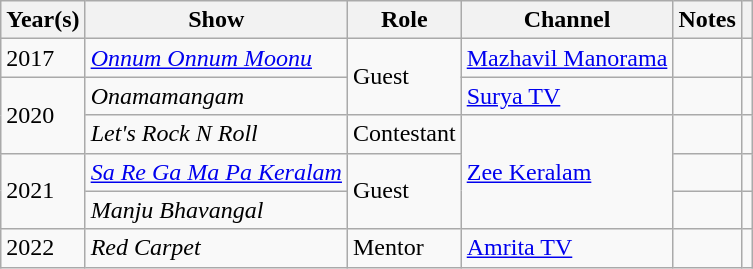<table class="wikitable sortable">
<tr>
<th>Year(s)</th>
<th>Show</th>
<th>Role</th>
<th class="unsortable">Channel</th>
<th class="unsortable">Notes</th>
<th class="unsortable"></th>
</tr>
<tr>
<td>2017</td>
<td><em><a href='#'>Onnum Onnum Moonu</a></em></td>
<td rowspan="2">Guest</td>
<td><a href='#'>Mazhavil Manorama</a></td>
<td></td>
<td></td>
</tr>
<tr>
<td rowspan="2">2020</td>
<td><em>Onamamangam</em></td>
<td><a href='#'>Surya TV</a></td>
<td></td>
<td></td>
</tr>
<tr>
<td><em>Let's Rock N Roll</em></td>
<td>Contestant</td>
<td rowspan="3"><a href='#'>Zee Keralam</a></td>
<td></td>
<td></td>
</tr>
<tr>
<td rowspan="2">2021</td>
<td><em><a href='#'>Sa Re Ga Ma Pa Keralam</a></em></td>
<td rowspan="2">Guest</td>
<td></td>
<td></td>
</tr>
<tr>
<td><em>Manju Bhavangal</em></td>
<td></td>
<td></td>
</tr>
<tr>
<td rowspan="3">2022</td>
<td><em>Red Carpet</em></td>
<td>Mentor</td>
<td><a href='#'>Amrita TV</a></td>
<td></td>
<td></td>
</tr>
</table>
